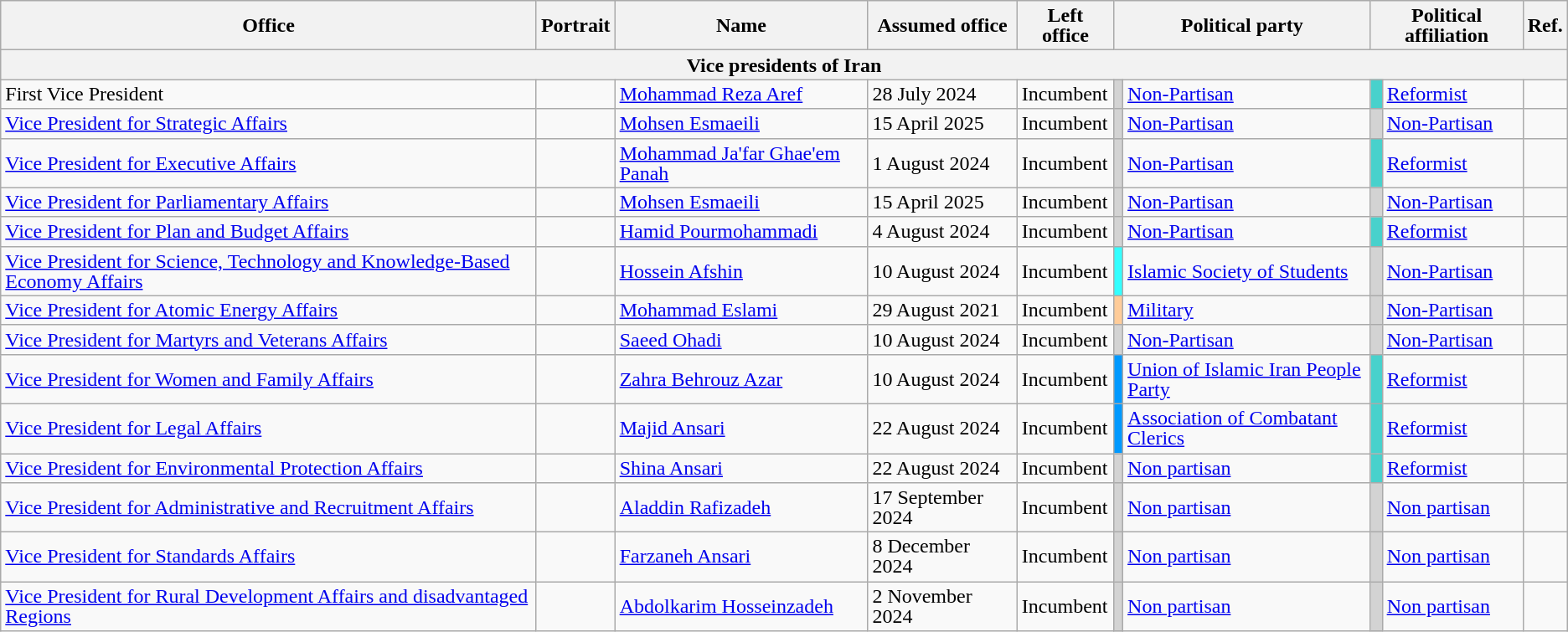<table class="wikitable" style="text-align:left; font-size:100%; line-height:16px;">
<tr>
<th>Office</th>
<th>Portrait</th>
<th>Name</th>
<th>Assumed office</th>
<th>Left office</th>
<th colspan=2>Political party</th>
<th colspan=2>Political affiliation</th>
<th>Ref.</th>
</tr>
<tr>
<th colspan="10">Vice presidents of Iran</th>
</tr>
<tr>
<td>First Vice President</td>
<td></td>
<td><a href='#'>Mohammad Reza Aref</a></td>
<td>28 July 2024</td>
<td>Incumbent</td>
<td style="background:#D3D3D3;"></td>
<td><a href='#'>Non-Partisan</a></td>
<td style="background:#48D1CC;"></td>
<td><a href='#'>Reformist</a></td>
<td></td>
</tr>
<tr>
<td><a href='#'>Vice President for Strategic Affairs</a></td>
<td></td>
<td><a href='#'>Mohsen Esmaeili</a></td>
<td>15 April 2025</td>
<td>Incumbent</td>
<td style="background:#D3D3D3;"></td>
<td><a href='#'>Non-Partisan</a></td>
<td style="background:#D3D3D3;"></td>
<td><a href='#'>Non-Partisan</a></td>
<td></td>
</tr>
<tr>
<td><a href='#'>Vice President for Executive Affairs</a></td>
<td></td>
<td><a href='#'>Mohammad Ja'far Ghae'em Panah</a></td>
<td>1 August 2024</td>
<td>Incumbent</td>
<td style="background:#D3D3D3;"></td>
<td><a href='#'>Non-Partisan</a></td>
<td style="background:#48D1CC;"></td>
<td><a href='#'>Reformist</a></td>
<td></td>
</tr>
<tr>
<td><a href='#'>Vice President for Parliamentary Affairs</a></td>
<td></td>
<td><a href='#'>Mohsen Esmaeili</a></td>
<td>15 April 2025</td>
<td>Incumbent</td>
<td style="background:#D3D3D3;"></td>
<td><a href='#'>Non-Partisan</a></td>
<td style="background:#D3D3D3;"></td>
<td><a href='#'>Non-Partisan</a></td>
<td></td>
</tr>
<tr>
<td><a href='#'>Vice President for Plan and Budget Affairs</a></td>
<td></td>
<td><a href='#'>Hamid Pourmohammadi</a></td>
<td>4 August 2024</td>
<td>Incumbent</td>
<td style="background:#D3D3D3;"></td>
<td><a href='#'>Non-Partisan</a></td>
<td style="background:#48D1CC;"></td>
<td><a href='#'>Reformist</a></td>
<td></td>
</tr>
<tr>
<td><a href='#'>Vice President for Science, Technology and Knowledge-Based Economy Affairs</a></td>
<td></td>
<td><a href='#'>Hossein Afshin</a></td>
<td>10 August 2024</td>
<td>Incumbent</td>
<td style="background:#3FF;"></td>
<td><a href='#'>Islamic Society of Students</a></td>
<td style="background:#D3D3D3;"></td>
<td><a href='#'>Non-Partisan</a></td>
<td></td>
</tr>
<tr>
<td><a href='#'>Vice President for Atomic Energy Affairs</a></td>
<td></td>
<td><a href='#'>Mohammad Eslami</a></td>
<td>29 August 2021</td>
<td>Incumbent</td>
<td style="background:#FC9;"></td>
<td><a href='#'>Military</a></td>
<td style="background:#D3D3D3;"></td>
<td><a href='#'>Non-Partisan</a></td>
<td></td>
</tr>
<tr>
<td><a href='#'>Vice President for Martyrs and Veterans Affairs</a></td>
<td></td>
<td><a href='#'>Saeed Ohadi</a></td>
<td>10 August 2024</td>
<td>Incumbent</td>
<td style="background:#D3D3D3;"></td>
<td><a href='#'>Non-Partisan</a></td>
<td style="background:#D3D3D3;"></td>
<td><a href='#'>Non-Partisan</a></td>
<td></td>
</tr>
<tr>
<td><a href='#'>Vice President for Women and Family Affairs</a></td>
<td></td>
<td><a href='#'>Zahra Behrouz Azar</a></td>
<td>10 August 2024</td>
<td>Incumbent</td>
<td style="background:#09F;"></td>
<td><a href='#'>Union of Islamic Iran People Party</a></td>
<td style="background:#48D1CC;"></td>
<td><a href='#'>Reformist</a></td>
<td></td>
</tr>
<tr>
<td><a href='#'>Vice President for Legal Affairs</a></td>
<td></td>
<td><a href='#'>Majid Ansari</a></td>
<td>22 August 2024</td>
<td>Incumbent</td>
<td style="background:#09F;"></td>
<td><a href='#'>Association of Combatant Clerics</a></td>
<td style="background:#48D1CC;"></td>
<td><a href='#'>Reformist</a></td>
<td></td>
</tr>
<tr>
<td><a href='#'>Vice President for Environmental Protection Affairs</a></td>
<td></td>
<td><a href='#'>Shina Ansari</a></td>
<td>22 August 2024</td>
<td>Incumbent</td>
<td style="background:#D3D3D3;"></td>
<td><a href='#'>Non partisan</a></td>
<td style="background:#48D1CC;"></td>
<td><a href='#'>Reformist</a></td>
<td></td>
</tr>
<tr>
<td><a href='#'>Vice President for Administrative and Recruitment Affairs</a></td>
<td></td>
<td><a href='#'>Aladdin Rafizadeh</a></td>
<td>17 September 2024</td>
<td>Incumbent</td>
<td style="background:#D3D3D3;"></td>
<td><a href='#'>Non partisan</a></td>
<td style="background:#D3D3D3;"></td>
<td><a href='#'>Non partisan</a></td>
<td></td>
</tr>
<tr>
<td><a href='#'>Vice President for Standards Affairs</a></td>
<td></td>
<td><a href='#'>Farzaneh Ansari</a></td>
<td>8 December 2024</td>
<td>Incumbent</td>
<td style="background:#D3D3D3;"></td>
<td><a href='#'>Non partisan</a></td>
<td style="background:#D3D3D3;"></td>
<td><a href='#'>Non partisan</a></td>
<td></td>
</tr>
<tr>
<td><a href='#'>Vice President for Rural Development Affairs and disadvantaged Regions</a></td>
<td></td>
<td><a href='#'>Abdolkarim Hosseinzadeh</a></td>
<td>2 November 2024</td>
<td>Incumbent</td>
<td style="background:#D3D3D3;"></td>
<td><a href='#'>Non partisan</a></td>
<td style="background:#D3D3D3;"></td>
<td><a href='#'>Non partisan</a></td>
<td></td>
</tr>
</table>
